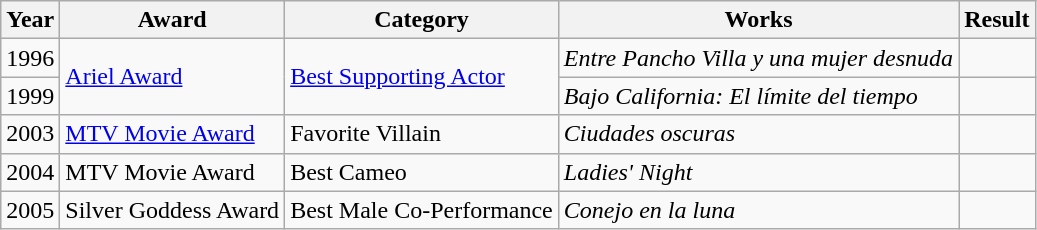<table class="wikitable plainrowheaders">
<tr>
<th scope="col">Year</th>
<th scope="col">Award</th>
<th scope="col">Category</th>
<th scope="col">Works</th>
<th scope="col">Result</th>
</tr>
<tr>
<td>1996</td>
<td rowspan="2"><a href='#'>Ariel Award</a></td>
<td rowspan="2"><a href='#'>Best Supporting Actor</a></td>
<td><em>Entre Pancho Villa y una mujer desnuda</em></td>
<td></td>
</tr>
<tr>
<td>1999</td>
<td><em>Bajo California: El límite del tiempo</em></td>
<td></td>
</tr>
<tr>
<td>2003</td>
<td><a href='#'>MTV Movie Award</a></td>
<td>Favorite Villain</td>
<td><em>Ciudades oscuras</em></td>
<td></td>
</tr>
<tr>
<td>2004</td>
<td>MTV Movie Award</td>
<td>Best Cameo</td>
<td><em>Ladies' Night</em></td>
<td></td>
</tr>
<tr>
<td>2005</td>
<td>Silver Goddess Award</td>
<td>Best Male Co-Performance</td>
<td><em>Conejo en la luna</em></td>
<td></td>
</tr>
</table>
